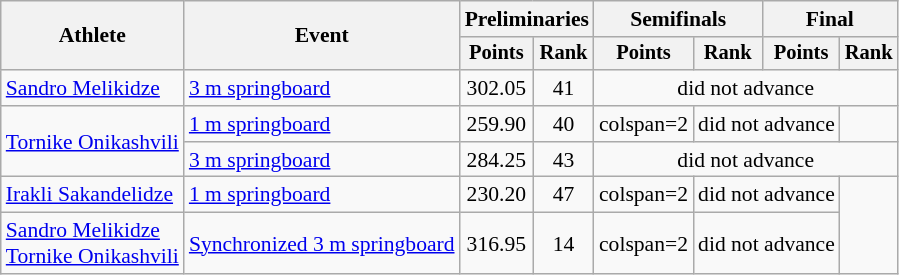<table class="wikitable" style="text-align:center; font-size:90%">
<tr>
<th rowspan="2">Athlete</th>
<th rowspan="2">Event</th>
<th colspan="2">Preliminaries</th>
<th colspan="2">Semifinals</th>
<th colspan="2">Final</th>
</tr>
<tr style="font-size:95%">
<th>Points</th>
<th>Rank</th>
<th>Points</th>
<th>Rank</th>
<th>Points</th>
<th>Rank</th>
</tr>
<tr>
<td align=left><a href='#'>Sandro Melikidze</a></td>
<td align=left><a href='#'>3 m springboard</a></td>
<td>302.05</td>
<td>41</td>
<td colspan=4>did not advance</td>
</tr>
<tr>
<td rowspan=2 align=left><a href='#'>Tornike Onikashvili</a></td>
<td align=left><a href='#'>1 m springboard</a></td>
<td>259.90</td>
<td>40</td>
<td>colspan=2 </td>
<td colspan=2>did not advance</td>
</tr>
<tr>
<td align=left><a href='#'>3 m springboard</a></td>
<td>284.25</td>
<td>43</td>
<td colspan=4>did not advance</td>
</tr>
<tr>
<td align=left><a href='#'>Irakli Sakandelidze</a></td>
<td align=left><a href='#'>1 m springboard</a></td>
<td>230.20</td>
<td>47</td>
<td>colspan=2 </td>
<td colspan=2>did not advance</td>
</tr>
<tr>
<td align=left><a href='#'>Sandro Melikidze</a><br><a href='#'>Tornike Onikashvili</a></td>
<td align=left><a href='#'>Synchronized 3 m springboard</a></td>
<td>316.95</td>
<td>14</td>
<td>colspan=2 </td>
<td colspan=2>did not advance</td>
</tr>
</table>
